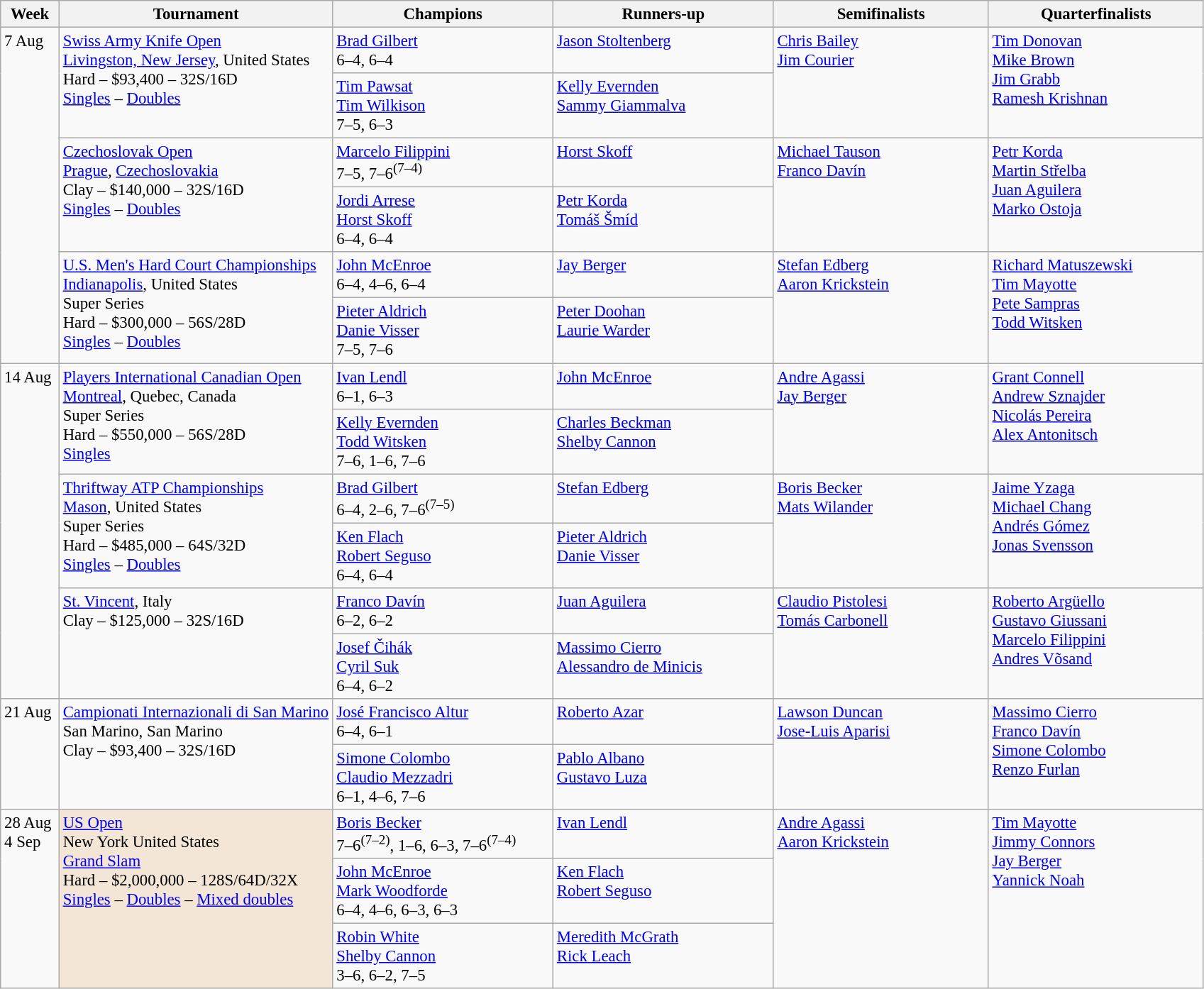<table class=wikitable style=font-size:95%>
<tr>
<th style="width:48px;">Week</th>
<th style="width:250px;">Tournament</th>
<th style="width:200px;">Champions</th>
<th style="width:200px;">Runners-up</th>
<th style="width:195px;">Semifinalists</th>
<th style="width:195px;">Quarterfinalists</th>
</tr>
<tr valign=top>
<td rowspan=6>7 Aug</td>
<td rowspan=2><a href='#'>Swiss Army Knife Open</a><br> <a href='#'>Livingston, New Jersey</a>, United States<br>Hard – $93,400 – 32S/16D<br><a href='#'>Singles</a> – <a href='#'>Doubles</a></td>
<td> <a href='#'>Brad Gilbert</a><br>6–4, 6–4</td>
<td> <a href='#'>Jason Stoltenberg</a></td>
<td rowspan=2> <a href='#'>Chris Bailey</a> <br>  <a href='#'>Jim Courier</a></td>
<td rowspan=2> <a href='#'>Tim Donovan</a> <br>  <a href='#'>Mike Brown</a> <br>  <a href='#'>Jim Grabb</a> <br>  <a href='#'>Ramesh Krishnan</a></td>
</tr>
<tr valign=top>
<td> <a href='#'>Tim Pawsat</a> <br>  <a href='#'>Tim Wilkison</a><br> 7–5, 6–3</td>
<td> <a href='#'>Kelly Evernden</a> <br>  <a href='#'>Sammy Giammalva</a></td>
</tr>
<tr valign=top>
<td rowspan=2><a href='#'>Czechoslovak Open</a><br> <a href='#'>Prague</a>, <a href='#'>Czechoslovakia</a><br>Clay – $140,000 – 32S/16D<br><a href='#'>Singles</a> – <a href='#'>Doubles</a></td>
<td> <a href='#'>Marcelo Filippini</a><br>7–5, 7–6<sup>(7–4)</sup></td>
<td> <a href='#'>Horst Skoff</a></td>
<td rowspan=2> <a href='#'>Michael Tauson</a> <br>  <a href='#'>Franco Davín</a></td>
<td rowspan=2> <a href='#'>Petr Korda</a> <br>  <a href='#'>Martin Střelba</a> <br>  <a href='#'>Juan Aguilera</a> <br>  <a href='#'>Marko Ostoja</a></td>
</tr>
<tr valign=top>
<td> <a href='#'>Jordi Arrese</a> <br>  <a href='#'>Horst Skoff</a><br> 6–4, 6–4</td>
<td> <a href='#'>Petr Korda</a> <br>  <a href='#'>Tomáš Šmíd</a></td>
</tr>
<tr valign=top>
<td rowspan=2><a href='#'>U.S. Men's Hard Court Championships</a><br> <a href='#'>Indianapolis</a>, United States <br> Super Series <br> Hard – $300,000 – 56S/28D<br><a href='#'>Singles</a> – <a href='#'>Doubles</a></td>
<td> <a href='#'>John McEnroe</a><br>6–4, 4–6, 6–4</td>
<td> <a href='#'>Jay Berger</a></td>
<td rowspan=2> <a href='#'>Stefan Edberg</a> <br>  <a href='#'>Aaron Krickstein</a></td>
<td rowspan=2> <a href='#'>Richard Matuszewski</a> <br>  <a href='#'>Tim Mayotte</a> <br>  <a href='#'>Pete Sampras</a> <br>  <a href='#'>Todd Witsken</a></td>
</tr>
<tr valign=top>
<td> <a href='#'>Pieter Aldrich</a> <br>  <a href='#'>Danie Visser</a><br> 7–5, 7–6</td>
<td> <a href='#'>Peter Doohan</a> <br>  <a href='#'>Laurie Warder</a></td>
</tr>
<tr valign=top>
<td rowspan=6>14 Aug</td>
<td rowspan=2><a href='#'>Players International Canadian Open</a><br> <a href='#'>Montreal</a>, Quebec, Canada <br> Super Series <br> Hard – $550,000 – 56S/28D<br><a href='#'>Singles</a></td>
<td> <a href='#'>Ivan Lendl</a><br>6–1, 6–3</td>
<td> <a href='#'>John McEnroe</a></td>
<td rowspan=2> <a href='#'>Andre Agassi</a> <br>  <a href='#'>Jay Berger</a></td>
<td rowspan=2> <a href='#'>Grant Connell</a> <br>  <a href='#'>Andrew Sznajder</a> <br>  <a href='#'>Nicolás Pereira</a> <br>  <a href='#'>Alex Antonitsch</a></td>
</tr>
<tr valign=top>
<td> <a href='#'>Kelly Evernden</a> <br>  <a href='#'>Todd Witsken</a><br> 7–6, 1–6, 7–6</td>
<td> <a href='#'>Charles Beckman</a> <br>  <a href='#'>Shelby Cannon</a></td>
</tr>
<tr valign=top>
<td rowspan=2><a href='#'>Thriftway ATP Championships</a><br><a href='#'>Mason</a>, United States <br> Super Series <br>Hard – $485,000 – 64S/32D<br><a href='#'>Singles</a> – <a href='#'>Doubles</a></td>
<td> <a href='#'>Brad Gilbert</a><br>6–4, 2–6, 7–6<sup>(7–5)</sup></td>
<td> <a href='#'>Stefan Edberg</a></td>
<td rowspan=2> <a href='#'>Boris Becker</a> <br>  <a href='#'>Mats Wilander</a></td>
<td rowspan=2> <a href='#'>Jaime Yzaga</a> <br>  <a href='#'>Michael Chang</a> <br>  <a href='#'>Andrés Gómez</a> <br>  <a href='#'>Jonas Svensson</a></td>
</tr>
<tr valign=top>
<td> <a href='#'>Ken Flach</a> <br>  <a href='#'>Robert Seguso</a><br> 6–4, 6–4</td>
<td> <a href='#'>Pieter Aldrich</a> <br>  <a href='#'>Danie Visser</a></td>
</tr>
<tr valign=top>
<td rowspan=2><a href='#'>St. Vincent</a>, Italy<br>Clay – $125,000 – 32S/16D</td>
<td> <a href='#'>Franco Davín</a><br>6–2, 6–2</td>
<td> <a href='#'>Juan Aguilera</a></td>
<td rowspan=2> <a href='#'>Claudio Pistolesi</a> <br>  <a href='#'>Tomás Carbonell</a></td>
<td rowspan=2> <a href='#'>Roberto Argüello</a> <br>  <a href='#'>Gustavo Giussani</a> <br>  <a href='#'>Marcelo Filippini</a> <br>  <a href='#'>Andres Võsand</a></td>
</tr>
<tr valign=top>
<td> <a href='#'>Josef Čihák</a> <br>  <a href='#'>Cyril Suk</a><br> 6–4, 6–2</td>
<td> <a href='#'>Massimo Cierro</a> <br>  <a href='#'>Alessandro de Minicis</a></td>
</tr>
<tr valign=top>
<td rowspan=2>21 Aug</td>
<td rowspan=2><a href='#'>Campionati Internazionali di San Marino</a> <br> San Marino, San Marino<br>Clay – $93,400 – 32S/16D</td>
<td> <a href='#'>José Francisco Altur</a><br>6–4, 6–1</td>
<td> <a href='#'>Roberto Azar</a></td>
<td rowspan=2> <a href='#'>Lawson Duncan</a> <br>  <a href='#'>Jose-Luis Aparisi</a></td>
<td rowspan=2> <a href='#'>Massimo Cierro</a> <br>  <a href='#'>Franco Davín</a> <br>  <a href='#'>Simone Colombo</a> <br>  <a href='#'>Renzo Furlan</a></td>
</tr>
<tr valign=top>
<td> <a href='#'>Simone Colombo</a> <br>  <a href='#'>Claudio Mezzadri</a><br> 6–1, 4–6, 7–6</td>
<td> <a href='#'>Pablo Albano</a> <br> <a href='#'>Gustavo Luza</a></td>
</tr>
<tr valign=top>
<td rowspan=3>28 Aug<br>4 Sep</td>
<td bgcolor=#F3E6D7 rowspan=3><a href='#'>US Open</a><br> New York United States<br><a href='#'>Grand Slam</a><br>Hard – $2,000,000 – 128S/64D/32X<br><a href='#'>Singles</a> – <a href='#'>Doubles</a> – <a href='#'>Mixed doubles</a></td>
<td> <a href='#'>Boris Becker</a><br>7–6<sup>(7–2)</sup>, 1–6, 6–3, 7–6<sup>(7–4)</sup></td>
<td> <a href='#'>Ivan Lendl</a></td>
<td rowspan=3> <a href='#'>Andre Agassi</a> <br>  <a href='#'>Aaron Krickstein</a></td>
<td rowspan=3> <a href='#'>Tim Mayotte</a> <br>  <a href='#'>Jimmy Connors</a> <br>  <a href='#'>Jay Berger</a> <br>  <a href='#'>Yannick Noah</a></td>
</tr>
<tr valign=top>
<td> <a href='#'>John McEnroe</a> <br>  <a href='#'>Mark Woodforde</a><br> 6–4, 4–6, 6–3, 6–3</td>
<td> <a href='#'>Ken Flach</a> <br>  <a href='#'>Robert Seguso</a></td>
</tr>
<tr valign=top>
<td> <a href='#'>Robin White</a> <br>  <a href='#'>Shelby Cannon</a><br> 3–6, 6–2, 7–5</td>
<td> <a href='#'>Meredith McGrath</a> <br>  <a href='#'>Rick Leach</a></td>
</tr>
</table>
